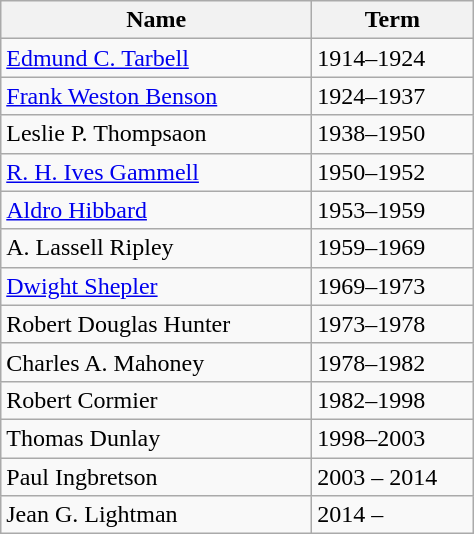<table class="wikitable sortable">
<tr>
<th scope="col" width="200">Name</th>
<th scope="col" width="100">Term</th>
</tr>
<tr>
<td><a href='#'>Edmund C. Tarbell</a></td>
<td>1914–1924</td>
</tr>
<tr>
<td><a href='#'>Frank Weston Benson</a></td>
<td>1924–1937</td>
</tr>
<tr>
<td>Leslie P. Thompsaon</td>
<td>1938–1950</td>
</tr>
<tr>
<td><a href='#'>R. H. Ives Gammell</a></td>
<td>1950–1952</td>
</tr>
<tr>
<td><a href='#'>Aldro Hibbard</a></td>
<td>1953–1959</td>
</tr>
<tr>
<td>A. Lassell Ripley</td>
<td>1959–1969</td>
</tr>
<tr>
<td><a href='#'>Dwight Shepler</a></td>
<td>1969–1973</td>
</tr>
<tr>
<td>Robert Douglas Hunter</td>
<td>1973–1978</td>
</tr>
<tr>
<td>Charles A. Mahoney</td>
<td>1978–1982</td>
</tr>
<tr>
<td>Robert Cormier</td>
<td>1982–1998</td>
</tr>
<tr>
<td>Thomas Dunlay</td>
<td>1998–2003</td>
</tr>
<tr>
<td>Paul Ingbretson</td>
<td>2003 – 2014</td>
</tr>
<tr>
<td>Jean G. Lightman</td>
<td>2014 –</td>
</tr>
</table>
